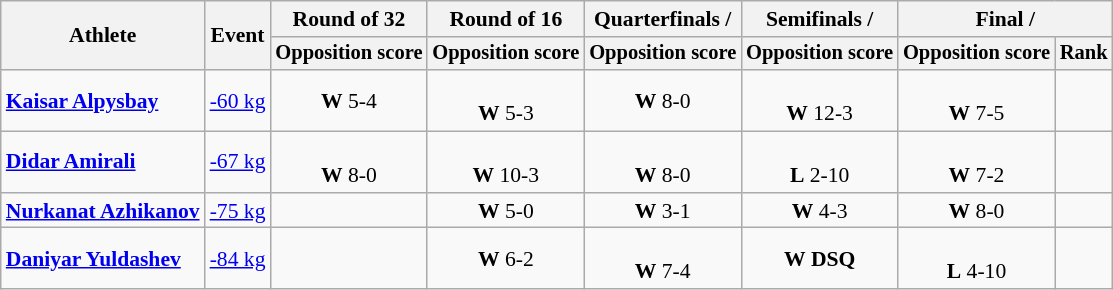<table class="wikitable" style="font-size:90%;text-align:center">
<tr>
<th rowspan="2">Athlete</th>
<th rowspan="2">Event</th>
<th>Round of 32</th>
<th>Round of 16</th>
<th>Quarterfinals / </th>
<th>Semifinals / </th>
<th colspan="2">Final / </th>
</tr>
<tr style=font-size:95%>
<th>Opposition score</th>
<th>Opposition score</th>
<th>Opposition score</th>
<th>Opposition score</th>
<th>Opposition score</th>
<th>Rank</th>
</tr>
<tr>
<td align="left"><strong><a href='#'>Kaisar Alpysbay</a></strong></td>
<td align="left"><a href='#'>-60 kg</a></td>
<td> <strong>W</strong> 5-4</td>
<td><br><strong>W</strong> 5-3</td>
<td> <strong>W</strong> 8-0</td>
<td><br><strong>W</strong> 12-3</td>
<td><br><strong>W</strong> 7-5</td>
<td></td>
</tr>
<tr>
<td align="left"><strong><a href='#'>Didar Amirali</a></strong></td>
<td align="left"><a href='#'>-67 kg</a></td>
<td><br><strong>W</strong> 8-0</td>
<td><br><strong>W</strong> 10-3</td>
<td><br><strong>W</strong> 8-0</td>
<td><br><strong>L</strong> 2-10</td>
<td><br><strong>W</strong> 7-2</td>
<td></td>
</tr>
<tr>
<td align="left"><strong><a href='#'>Nurkanat Azhikanov</a></strong></td>
<td align="left"><a href='#'>-75 kg</a></td>
<td></td>
<td> <strong>W</strong> 5-0</td>
<td Nurlanov> <strong>W</strong> 3-1</td>
<td Sharmendran> <strong>W</strong> 4-3</td>
<td Masarweh> <strong>W</strong> 8-0</td>
<td></td>
</tr>
<tr>
<td align="left"><strong><a href='#'>Daniyar Yuldashev </a></strong></td>
<td align="left"><a href='#'>-84 kg</a></td>
<td></td>
<td> <strong>W</strong>  6-2</td>
<td><br><strong>W</strong>  7-4</td>
<td> <strong>W</strong> <strong>DSQ</strong></td>
<td><br><strong>L</strong> 4-10</td>
<td></td>
</tr>
</table>
